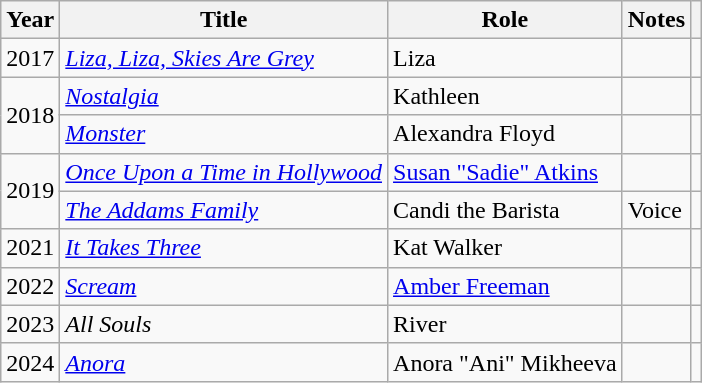<table class="wikitable sortable">
<tr>
<th>Year</th>
<th>Title</th>
<th>Role</th>
<th class="unsortable">Notes</th>
<th class="unsortable"></th>
</tr>
<tr>
<td>2017</td>
<td><em><a href='#'>Liza, Liza, Skies Are Grey</a></em></td>
<td>Liza</td>
<td></td>
<td style="text-align:center;"></td>
</tr>
<tr>
<td rowspan="2">2018</td>
<td><em><a href='#'>Nostalgia</a></em></td>
<td>Kathleen</td>
<td></td>
<td style="text-align:center;"></td>
</tr>
<tr>
<td><em><a href='#'>Monster</a></em></td>
<td>Alexandra Floyd</td>
<td></td>
<td style="text-align:center;"></td>
</tr>
<tr>
<td rowspan="2">2019</td>
<td><em><a href='#'>Once Upon a Time in Hollywood</a></em></td>
<td><a href='#'>Susan "Sadie" Atkins</a></td>
<td></td>
<td style="text-align:center;"></td>
</tr>
<tr>
<td><em><a href='#'>The Addams Family</a></em></td>
<td>Candi the Barista</td>
<td>Voice</td>
<td style="text-align:center;"></td>
</tr>
<tr>
<td>2021</td>
<td><em><a href='#'>It Takes Three</a></em></td>
<td>Kat Walker</td>
<td></td>
<td style="text-align:center;"></td>
</tr>
<tr>
<td>2022</td>
<td><em><a href='#'>Scream</a></em></td>
<td><a href='#'>Amber Freeman</a></td>
<td></td>
<td style="text-align:center;"></td>
</tr>
<tr>
<td>2023</td>
<td><em>All Souls</em></td>
<td>River</td>
<td></td>
<td style="text-align:center;"></td>
</tr>
<tr>
<td>2024</td>
<td><em><a href='#'>Anora</a></em></td>
<td>Anora "Ani" Mikheeva</td>
<td></td>
<td style="text-align:center;"></td>
</tr>
</table>
